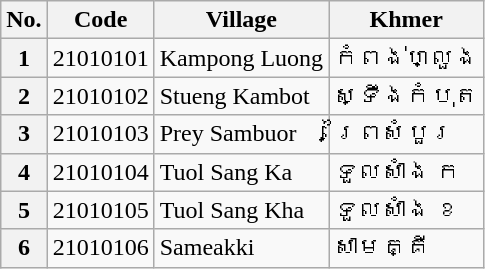<table class="wikitable sortable">
<tr>
<th>No.</th>
<th>Code</th>
<th>Village</th>
<th>Khmer</th>
</tr>
<tr>
<th>1</th>
<td>21010101</td>
<td>Kampong Luong</td>
<td>កំពង់ហ្លួង</td>
</tr>
<tr>
<th>2</th>
<td>21010102</td>
<td>Stueng Kambot</td>
<td>ស្ទឹងកំបុត</td>
</tr>
<tr>
<th>3</th>
<td>21010103</td>
<td>Prey Sambuor</td>
<td>ព្រៃសំបួរ</td>
</tr>
<tr>
<th>4</th>
<td>21010104</td>
<td>Tuol Sang Ka</td>
<td>ទួលសាំង ក</td>
</tr>
<tr>
<th>5</th>
<td>21010105</td>
<td>Tuol Sang Kha</td>
<td>ទួលសាំង ខ</td>
</tr>
<tr>
<th>6</th>
<td>21010106</td>
<td>Sameakki</td>
<td>សាមគ្គី</td>
</tr>
</table>
